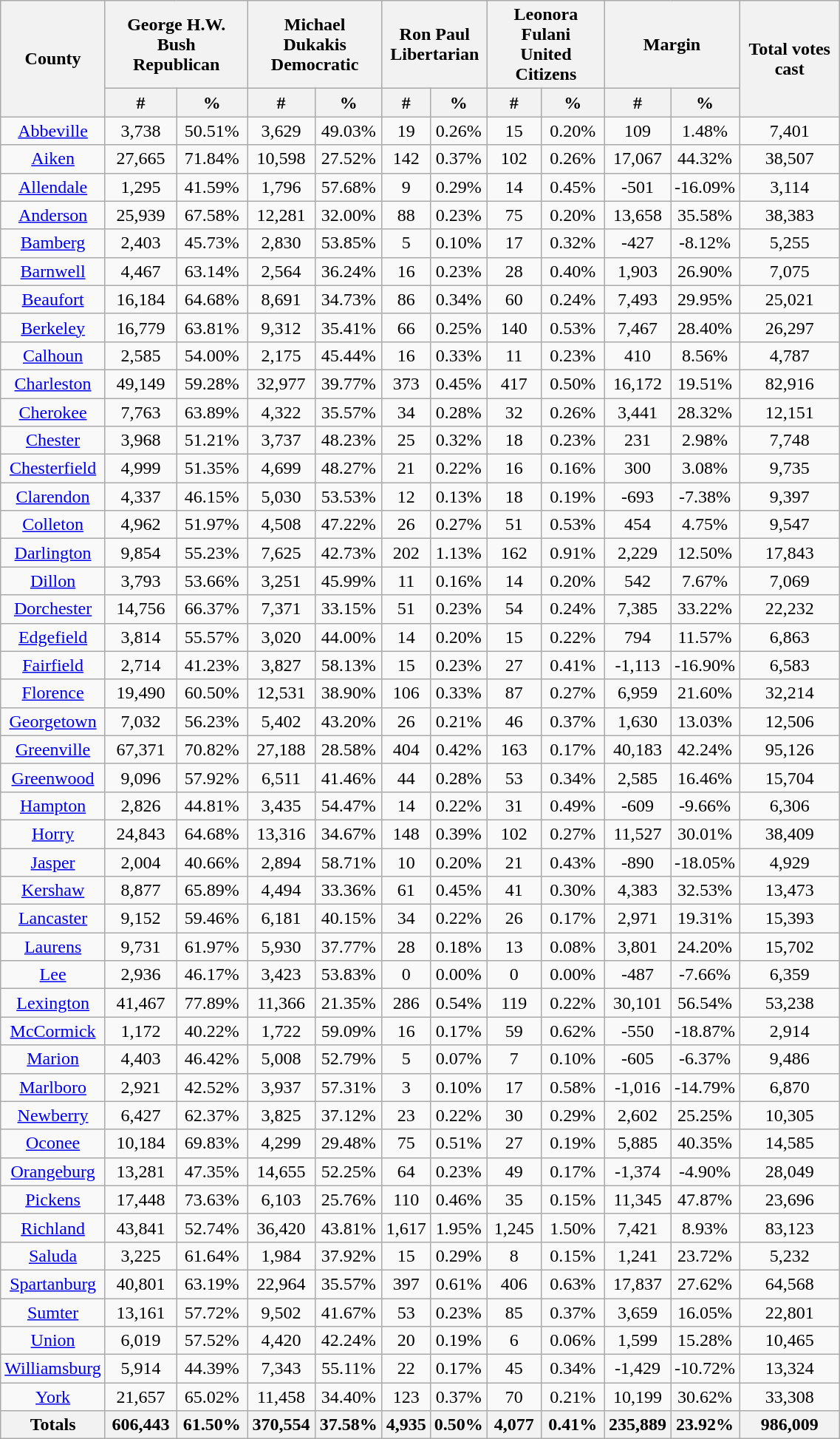<table width="60%" class="wikitable sortable">
<tr>
<th rowspan="2">County</th>
<th colspan="2">George H.W. Bush<br>Republican</th>
<th colspan="2">Michael Dukakis<br>Democratic</th>
<th colspan="2">Ron Paul<br>Libertarian</th>
<th colspan="2">Leonora Fulani<br>United Citizens</th>
<th colspan="2">Margin</th>
<th rowspan="2" data-sort-type="number">Total votes cast</th>
</tr>
<tr>
<th style="text-align:center;" data-sort-type="number">#</th>
<th style="text-align:center;" data-sort-type="number">%</th>
<th style="text-align:center;" data-sort-type="number">#</th>
<th style="text-align:center;" data-sort-type="number">%</th>
<th style="text-align:center;" data-sort-type="number">#</th>
<th style="text-align:center;" data-sort-type="number">%</th>
<th style="text-align:center;" data-sort-type="number">#</th>
<th style="text-align:center;" data-sort-type="number">%</th>
<th style="text-align:center;" data-sort-type="number">#</th>
<th style="text-align:center;" data-sort-type="number">%</th>
</tr>
<tr style="text-align:center;">
<td><a href='#'>Abbeville</a></td>
<td>3,738</td>
<td>50.51%</td>
<td>3,629</td>
<td>49.03%</td>
<td>19</td>
<td>0.26%</td>
<td>15</td>
<td>0.20%</td>
<td>109</td>
<td>1.48%</td>
<td>7,401</td>
</tr>
<tr style="text-align:center;">
<td><a href='#'>Aiken</a></td>
<td>27,665</td>
<td>71.84%</td>
<td>10,598</td>
<td>27.52%</td>
<td>142</td>
<td>0.37%</td>
<td>102</td>
<td>0.26%</td>
<td>17,067</td>
<td>44.32%</td>
<td>38,507</td>
</tr>
<tr style="text-align:center;">
<td><a href='#'>Allendale</a></td>
<td>1,295</td>
<td>41.59%</td>
<td>1,796</td>
<td>57.68%</td>
<td>9</td>
<td>0.29%</td>
<td>14</td>
<td>0.45%</td>
<td>-501</td>
<td>-16.09%</td>
<td>3,114</td>
</tr>
<tr style="text-align:center;">
<td><a href='#'>Anderson</a></td>
<td>25,939</td>
<td>67.58%</td>
<td>12,281</td>
<td>32.00%</td>
<td>88</td>
<td>0.23%</td>
<td>75</td>
<td>0.20%</td>
<td>13,658</td>
<td>35.58%</td>
<td>38,383</td>
</tr>
<tr style="text-align:center;">
<td><a href='#'>Bamberg</a></td>
<td>2,403</td>
<td>45.73%</td>
<td>2,830</td>
<td>53.85%</td>
<td>5</td>
<td>0.10%</td>
<td>17</td>
<td>0.32%</td>
<td>-427</td>
<td>-8.12%</td>
<td>5,255</td>
</tr>
<tr style="text-align:center;">
<td><a href='#'>Barnwell</a></td>
<td>4,467</td>
<td>63.14%</td>
<td>2,564</td>
<td>36.24%</td>
<td>16</td>
<td>0.23%</td>
<td>28</td>
<td>0.40%</td>
<td>1,903</td>
<td>26.90%</td>
<td>7,075</td>
</tr>
<tr style="text-align:center;">
<td><a href='#'>Beaufort</a></td>
<td>16,184</td>
<td>64.68%</td>
<td>8,691</td>
<td>34.73%</td>
<td>86</td>
<td>0.34%</td>
<td>60</td>
<td>0.24%</td>
<td>7,493</td>
<td>29.95%</td>
<td>25,021</td>
</tr>
<tr style="text-align:center;">
<td><a href='#'>Berkeley</a></td>
<td>16,779</td>
<td>63.81%</td>
<td>9,312</td>
<td>35.41%</td>
<td>66</td>
<td>0.25%</td>
<td>140</td>
<td>0.53%</td>
<td>7,467</td>
<td>28.40%</td>
<td>26,297</td>
</tr>
<tr style="text-align:center;">
<td><a href='#'>Calhoun</a></td>
<td>2,585</td>
<td>54.00%</td>
<td>2,175</td>
<td>45.44%</td>
<td>16</td>
<td>0.33%</td>
<td>11</td>
<td>0.23%</td>
<td>410</td>
<td>8.56%</td>
<td>4,787</td>
</tr>
<tr style="text-align:center;">
<td><a href='#'>Charleston</a></td>
<td>49,149</td>
<td>59.28%</td>
<td>32,977</td>
<td>39.77%</td>
<td>373</td>
<td>0.45%</td>
<td>417</td>
<td>0.50%</td>
<td>16,172</td>
<td>19.51%</td>
<td>82,916</td>
</tr>
<tr style="text-align:center;">
<td><a href='#'>Cherokee</a></td>
<td>7,763</td>
<td>63.89%</td>
<td>4,322</td>
<td>35.57%</td>
<td>34</td>
<td>0.28%</td>
<td>32</td>
<td>0.26%</td>
<td>3,441</td>
<td>28.32%</td>
<td>12,151</td>
</tr>
<tr style="text-align:center;">
<td><a href='#'>Chester</a></td>
<td>3,968</td>
<td>51.21%</td>
<td>3,737</td>
<td>48.23%</td>
<td>25</td>
<td>0.32%</td>
<td>18</td>
<td>0.23%</td>
<td>231</td>
<td>2.98%</td>
<td>7,748</td>
</tr>
<tr style="text-align:center;">
<td><a href='#'>Chesterfield</a></td>
<td>4,999</td>
<td>51.35%</td>
<td>4,699</td>
<td>48.27%</td>
<td>21</td>
<td>0.22%</td>
<td>16</td>
<td>0.16%</td>
<td>300</td>
<td>3.08%</td>
<td>9,735</td>
</tr>
<tr style="text-align:center;">
<td><a href='#'>Clarendon</a></td>
<td>4,337</td>
<td>46.15%</td>
<td>5,030</td>
<td>53.53%</td>
<td>12</td>
<td>0.13%</td>
<td>18</td>
<td>0.19%</td>
<td>-693</td>
<td>-7.38%</td>
<td>9,397</td>
</tr>
<tr style="text-align:center;">
<td><a href='#'>Colleton</a></td>
<td>4,962</td>
<td>51.97%</td>
<td>4,508</td>
<td>47.22%</td>
<td>26</td>
<td>0.27%</td>
<td>51</td>
<td>0.53%</td>
<td>454</td>
<td>4.75%</td>
<td>9,547</td>
</tr>
<tr style="text-align:center;">
<td><a href='#'>Darlington</a></td>
<td>9,854</td>
<td>55.23%</td>
<td>7,625</td>
<td>42.73%</td>
<td>202</td>
<td>1.13%</td>
<td>162</td>
<td>0.91%</td>
<td>2,229</td>
<td>12.50%</td>
<td>17,843</td>
</tr>
<tr style="text-align:center;">
<td><a href='#'>Dillon</a></td>
<td>3,793</td>
<td>53.66%</td>
<td>3,251</td>
<td>45.99%</td>
<td>11</td>
<td>0.16%</td>
<td>14</td>
<td>0.20%</td>
<td>542</td>
<td>7.67%</td>
<td>7,069</td>
</tr>
<tr style="text-align:center;">
<td><a href='#'>Dorchester</a></td>
<td>14,756</td>
<td>66.37%</td>
<td>7,371</td>
<td>33.15%</td>
<td>51</td>
<td>0.23%</td>
<td>54</td>
<td>0.24%</td>
<td>7,385</td>
<td>33.22%</td>
<td>22,232</td>
</tr>
<tr style="text-align:center;">
<td><a href='#'>Edgefield</a></td>
<td>3,814</td>
<td>55.57%</td>
<td>3,020</td>
<td>44.00%</td>
<td>14</td>
<td>0.20%</td>
<td>15</td>
<td>0.22%</td>
<td>794</td>
<td>11.57%</td>
<td>6,863</td>
</tr>
<tr style="text-align:center;">
<td><a href='#'>Fairfield</a></td>
<td>2,714</td>
<td>41.23%</td>
<td>3,827</td>
<td>58.13%</td>
<td>15</td>
<td>0.23%</td>
<td>27</td>
<td>0.41%</td>
<td>-1,113</td>
<td>-16.90%</td>
<td>6,583</td>
</tr>
<tr style="text-align:center;">
<td><a href='#'>Florence</a></td>
<td>19,490</td>
<td>60.50%</td>
<td>12,531</td>
<td>38.90%</td>
<td>106</td>
<td>0.33%</td>
<td>87</td>
<td>0.27%</td>
<td>6,959</td>
<td>21.60%</td>
<td>32,214</td>
</tr>
<tr style="text-align:center;">
<td><a href='#'>Georgetown</a></td>
<td>7,032</td>
<td>56.23%</td>
<td>5,402</td>
<td>43.20%</td>
<td>26</td>
<td>0.21%</td>
<td>46</td>
<td>0.37%</td>
<td>1,630</td>
<td>13.03%</td>
<td>12,506</td>
</tr>
<tr style="text-align:center;">
<td><a href='#'>Greenville</a></td>
<td>67,371</td>
<td>70.82%</td>
<td>27,188</td>
<td>28.58%</td>
<td>404</td>
<td>0.42%</td>
<td>163</td>
<td>0.17%</td>
<td>40,183</td>
<td>42.24%</td>
<td>95,126</td>
</tr>
<tr style="text-align:center;">
<td><a href='#'>Greenwood</a></td>
<td>9,096</td>
<td>57.92%</td>
<td>6,511</td>
<td>41.46%</td>
<td>44</td>
<td>0.28%</td>
<td>53</td>
<td>0.34%</td>
<td>2,585</td>
<td>16.46%</td>
<td>15,704</td>
</tr>
<tr style="text-align:center;">
<td><a href='#'>Hampton</a></td>
<td>2,826</td>
<td>44.81%</td>
<td>3,435</td>
<td>54.47%</td>
<td>14</td>
<td>0.22%</td>
<td>31</td>
<td>0.49%</td>
<td>-609</td>
<td>-9.66%</td>
<td>6,306</td>
</tr>
<tr style="text-align:center;">
<td><a href='#'>Horry</a></td>
<td>24,843</td>
<td>64.68%</td>
<td>13,316</td>
<td>34.67%</td>
<td>148</td>
<td>0.39%</td>
<td>102</td>
<td>0.27%</td>
<td>11,527</td>
<td>30.01%</td>
<td>38,409</td>
</tr>
<tr style="text-align:center;">
<td><a href='#'>Jasper</a></td>
<td>2,004</td>
<td>40.66%</td>
<td>2,894</td>
<td>58.71%</td>
<td>10</td>
<td>0.20%</td>
<td>21</td>
<td>0.43%</td>
<td>-890</td>
<td>-18.05%</td>
<td>4,929</td>
</tr>
<tr style="text-align:center;">
<td><a href='#'>Kershaw</a></td>
<td>8,877</td>
<td>65.89%</td>
<td>4,494</td>
<td>33.36%</td>
<td>61</td>
<td>0.45%</td>
<td>41</td>
<td>0.30%</td>
<td>4,383</td>
<td>32.53%</td>
<td>13,473</td>
</tr>
<tr style="text-align:center;">
<td><a href='#'>Lancaster</a></td>
<td>9,152</td>
<td>59.46%</td>
<td>6,181</td>
<td>40.15%</td>
<td>34</td>
<td>0.22%</td>
<td>26</td>
<td>0.17%</td>
<td>2,971</td>
<td>19.31%</td>
<td>15,393</td>
</tr>
<tr style="text-align:center;">
<td><a href='#'>Laurens</a></td>
<td>9,731</td>
<td>61.97%</td>
<td>5,930</td>
<td>37.77%</td>
<td>28</td>
<td>0.18%</td>
<td>13</td>
<td>0.08%</td>
<td>3,801</td>
<td>24.20%</td>
<td>15,702</td>
</tr>
<tr style="text-align:center;">
<td><a href='#'>Lee</a></td>
<td>2,936</td>
<td>46.17%</td>
<td>3,423</td>
<td>53.83%</td>
<td>0</td>
<td>0.00%</td>
<td>0</td>
<td>0.00%</td>
<td>-487</td>
<td>-7.66%</td>
<td>6,359</td>
</tr>
<tr style="text-align:center;">
<td><a href='#'>Lexington</a></td>
<td>41,467</td>
<td>77.89%</td>
<td>11,366</td>
<td>21.35%</td>
<td>286</td>
<td>0.54%</td>
<td>119</td>
<td>0.22%</td>
<td>30,101</td>
<td>56.54%</td>
<td>53,238</td>
</tr>
<tr style="text-align:center;">
<td><a href='#'>McCormick</a></td>
<td>1,172</td>
<td>40.22%</td>
<td>1,722</td>
<td>59.09%</td>
<td>16</td>
<td>0.17%</td>
<td>59</td>
<td>0.62%</td>
<td>-550</td>
<td>-18.87%</td>
<td>2,914</td>
</tr>
<tr style="text-align:center;">
<td><a href='#'>Marion</a></td>
<td>4,403</td>
<td>46.42%</td>
<td>5,008</td>
<td>52.79%</td>
<td>5</td>
<td>0.07%</td>
<td>7</td>
<td>0.10%</td>
<td>-605</td>
<td>-6.37%</td>
<td>9,486</td>
</tr>
<tr style="text-align:center;">
<td><a href='#'>Marlboro</a></td>
<td>2,921</td>
<td>42.52%</td>
<td>3,937</td>
<td>57.31%</td>
<td>3</td>
<td>0.10%</td>
<td>17</td>
<td>0.58%</td>
<td>-1,016</td>
<td>-14.79%</td>
<td>6,870</td>
</tr>
<tr style="text-align:center;">
<td><a href='#'>Newberry</a></td>
<td>6,427</td>
<td>62.37%</td>
<td>3,825</td>
<td>37.12%</td>
<td>23</td>
<td>0.22%</td>
<td>30</td>
<td>0.29%</td>
<td>2,602</td>
<td>25.25%</td>
<td>10,305</td>
</tr>
<tr style="text-align:center;">
<td><a href='#'>Oconee</a></td>
<td>10,184</td>
<td>69.83%</td>
<td>4,299</td>
<td>29.48%</td>
<td>75</td>
<td>0.51%</td>
<td>27</td>
<td>0.19%</td>
<td>5,885</td>
<td>40.35%</td>
<td>14,585</td>
</tr>
<tr style="text-align:center;">
<td><a href='#'>Orangeburg</a></td>
<td>13,281</td>
<td>47.35%</td>
<td>14,655</td>
<td>52.25%</td>
<td>64</td>
<td>0.23%</td>
<td>49</td>
<td>0.17%</td>
<td>-1,374</td>
<td>-4.90%</td>
<td>28,049</td>
</tr>
<tr style="text-align:center;">
<td><a href='#'>Pickens</a></td>
<td>17,448</td>
<td>73.63%</td>
<td>6,103</td>
<td>25.76%</td>
<td>110</td>
<td>0.46%</td>
<td>35</td>
<td>0.15%</td>
<td>11,345</td>
<td>47.87%</td>
<td>23,696</td>
</tr>
<tr style="text-align:center;">
<td><a href='#'>Richland</a></td>
<td>43,841</td>
<td>52.74%</td>
<td>36,420</td>
<td>43.81%</td>
<td>1,617</td>
<td>1.95%</td>
<td>1,245</td>
<td>1.50%</td>
<td>7,421</td>
<td>8.93%</td>
<td>83,123</td>
</tr>
<tr style="text-align:center;">
<td><a href='#'>Saluda</a></td>
<td>3,225</td>
<td>61.64%</td>
<td>1,984</td>
<td>37.92%</td>
<td>15</td>
<td>0.29%</td>
<td>8</td>
<td>0.15%</td>
<td>1,241</td>
<td>23.72%</td>
<td>5,232</td>
</tr>
<tr style="text-align:center;">
<td><a href='#'>Spartanburg</a></td>
<td>40,801</td>
<td>63.19%</td>
<td>22,964</td>
<td>35.57%</td>
<td>397</td>
<td>0.61%</td>
<td>406</td>
<td>0.63%</td>
<td>17,837</td>
<td>27.62%</td>
<td>64,568</td>
</tr>
<tr style="text-align:center;">
<td><a href='#'>Sumter</a></td>
<td>13,161</td>
<td>57.72%</td>
<td>9,502</td>
<td>41.67%</td>
<td>53</td>
<td>0.23%</td>
<td>85</td>
<td>0.37%</td>
<td>3,659</td>
<td>16.05%</td>
<td>22,801</td>
</tr>
<tr style="text-align:center;">
<td><a href='#'>Union</a></td>
<td>6,019</td>
<td>57.52%</td>
<td>4,420</td>
<td>42.24%</td>
<td>20</td>
<td>0.19%</td>
<td>6</td>
<td>0.06%</td>
<td>1,599</td>
<td>15.28%</td>
<td>10,465</td>
</tr>
<tr style="text-align:center;">
<td><a href='#'>Williamsburg</a></td>
<td>5,914</td>
<td>44.39%</td>
<td>7,343</td>
<td>55.11%</td>
<td>22</td>
<td>0.17%</td>
<td>45</td>
<td>0.34%</td>
<td>-1,429</td>
<td>-10.72%</td>
<td>13,324</td>
</tr>
<tr style="text-align:center;">
<td><a href='#'>York</a></td>
<td>21,657</td>
<td>65.02%</td>
<td>11,458</td>
<td>34.40%</td>
<td>123</td>
<td>0.37%</td>
<td>70</td>
<td>0.21%</td>
<td>10,199</td>
<td>30.62%</td>
<td>33,308</td>
</tr>
<tr style="text-align:center;">
<th>Totals</th>
<th>606,443</th>
<th>61.50%</th>
<th>370,554</th>
<th>37.58%</th>
<th>4,935</th>
<th>0.50%</th>
<th>4,077</th>
<th>0.41%</th>
<th>235,889</th>
<th>23.92%</th>
<th>986,009</th>
</tr>
</table>
